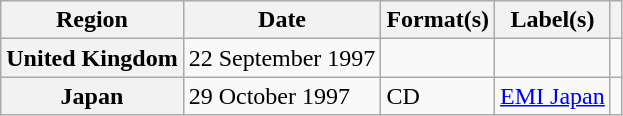<table class="wikitable plainrowheaders">
<tr>
<th scope="col">Region</th>
<th scope="col">Date</th>
<th scope="col">Format(s)</th>
<th scope="col">Label(s)</th>
<th scope="col"></th>
</tr>
<tr>
<th scope="row">United Kingdom</th>
<td>22 September 1997</td>
<td></td>
<td></td>
<td></td>
</tr>
<tr>
<th scope="row">Japan</th>
<td>29 October 1997</td>
<td>CD</td>
<td><a href='#'>EMI Japan</a></td>
<td></td>
</tr>
</table>
